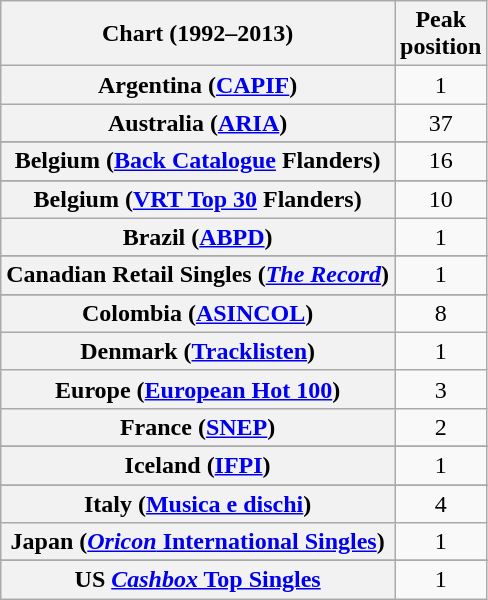<table class="wikitable sortable plainrowheaders" style="text-align:center">
<tr>
<th>Chart (1992–2013)</th>
<th>Peak<br>position</th>
</tr>
<tr>
<th scope="row">Argentina (<a href='#'>CAPIF</a>)</th>
<td>1</td>
</tr>
<tr>
<th scope="row">Australia (<a href='#'>ARIA</a>)</th>
<td>37</td>
</tr>
<tr>
</tr>
<tr>
<th scope="row">Belgium (<a href='#'>Back Catalogue</a> Flanders)</th>
<td>16</td>
</tr>
<tr>
</tr>
<tr>
<th scope="row">Belgium (<a href='#'>VRT Top 30</a> Flanders)</th>
<td>10</td>
</tr>
<tr>
<th scope="row">Brazil (<a href='#'>ABPD</a>)</th>
<td>1</td>
</tr>
<tr>
</tr>
<tr>
<th scope="row">Canadian Retail Singles (<a href='#'><em>The Record</em></a>)</th>
<td>1</td>
</tr>
<tr>
</tr>
<tr>
<th scope="row">Colombia (<a href='#'>ASINCOL</a>)</th>
<td>8</td>
</tr>
<tr>
<th scope="row">Denmark (<a href='#'>Tracklisten</a>)</th>
<td>1</td>
</tr>
<tr>
<th scope="row">Europe (<a href='#'>European Hot 100</a>)</th>
<td>3</td>
</tr>
<tr>
<th scope="row">France (<a href='#'>SNEP</a>)</th>
<td>2</td>
</tr>
<tr>
</tr>
<tr>
<th scope="row">Iceland (<a href='#'>IFPI</a>)</th>
<td>1</td>
</tr>
<tr>
</tr>
<tr>
<th scope="row">Italy (<a href='#'>Musica e dischi</a>)</th>
<td>4</td>
</tr>
<tr>
<th scope="row">Japan (<a href='#'><em>Oricon</em> International Singles</a>)</th>
<td>1</td>
</tr>
<tr>
</tr>
<tr>
</tr>
<tr>
</tr>
<tr>
</tr>
<tr>
</tr>
<tr>
</tr>
<tr>
</tr>
<tr>
</tr>
<tr>
</tr>
<tr>
<th scope="row">US <a href='#'><em>Cashbox</em> Top Singles</a></th>
<td>1</td>
</tr>
</table>
